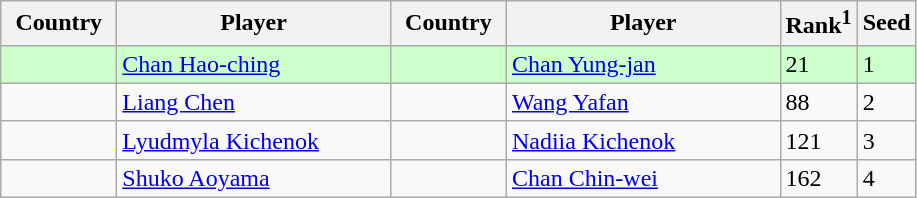<table class="sortable wikitable">
<tr>
<th width="70">Country</th>
<th width="175">Player</th>
<th width="70">Country</th>
<th width="175">Player</th>
<th>Rank<sup>1</sup></th>
<th>Seed</th>
</tr>
<tr style="background:#cfc;">
<td></td>
<td><a href='#'>Chan Hao-ching</a></td>
<td></td>
<td><a href='#'>Chan Yung-jan</a></td>
<td>21</td>
<td>1</td>
</tr>
<tr>
<td></td>
<td><a href='#'>Liang Chen</a></td>
<td></td>
<td><a href='#'>Wang Yafan</a></td>
<td>88</td>
<td>2</td>
</tr>
<tr>
<td></td>
<td><a href='#'>Lyudmyla Kichenok</a></td>
<td></td>
<td><a href='#'>Nadiia Kichenok</a></td>
<td>121</td>
<td>3</td>
</tr>
<tr>
<td></td>
<td><a href='#'>Shuko Aoyama</a></td>
<td></td>
<td><a href='#'>Chan Chin-wei</a></td>
<td>162</td>
<td>4</td>
</tr>
</table>
